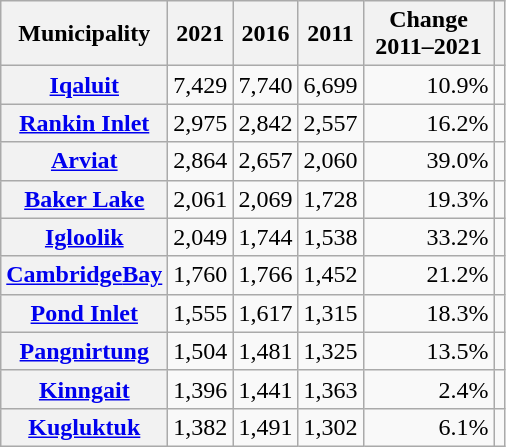<table class="wikitable sortable plainrowheaders" style="width:310px;">
<tr>
<th>Municipality</th>
<th>2021</th>
<th>2016</th>
<th>2011<br></th>
<th style=min-width:5em>Change<br>2011–2021</th>
<th></th>
</tr>
<tr>
<th scope="row"><a href='#'>Iqaluit</a></th>
<td>7,429</td>
<td>7,740</td>
<td>6,699</td>
<td style="text-align: right">10.9%</td>
<td></td>
</tr>
<tr>
<th scope="row"><a href='#'>Rankin Inlet</a></th>
<td>2,975</td>
<td>2,842</td>
<td>2,557</td>
<td style="text-align: right">16.2%</td>
<td></td>
</tr>
<tr>
<th scope="row"><a href='#'>Arviat</a></th>
<td>2,864</td>
<td>2,657</td>
<td>2,060</td>
<td style="text-align: right">39.0%</td>
<td></td>
</tr>
<tr>
<th scope="row"><a href='#'>Baker Lake</a></th>
<td>2,061</td>
<td>2,069</td>
<td>1,728</td>
<td style="text-align: right">19.3%</td>
<td></td>
</tr>
<tr>
<th scope="row"><a href='#'>Igloolik</a></th>
<td>2,049</td>
<td>1,744</td>
<td>1,538</td>
<td style="text-align: right">33.2%</td>
<td></td>
</tr>
<tr>
<th scope="row"><a href='#'>Cambridge</a><a href='#'>Bay</a></th>
<td>1,760</td>
<td>1,766</td>
<td>1,452</td>
<td style="text-align: right">21.2%</td>
<td></td>
</tr>
<tr>
<th scope="row"><a href='#'>Pond Inlet</a></th>
<td>1,555</td>
<td>1,617</td>
<td>1,315</td>
<td style="text-align: right">18.3%</td>
<td></td>
</tr>
<tr>
<th scope="row"><a href='#'>Pangnirtung</a></th>
<td>1,504</td>
<td>1,481</td>
<td>1,325</td>
<td style="text-align: right">13.5%</td>
<td></td>
</tr>
<tr>
<th scope="row"><a href='#'>Kinngait</a></th>
<td>1,396</td>
<td>1,441</td>
<td>1,363</td>
<td style="text-align: right">2.4%</td>
<td></td>
</tr>
<tr>
<th scope="row"><a href='#'>Kugluktuk</a></th>
<td>1,382</td>
<td>1,491</td>
<td>1,302</td>
<td style="text-align: right">6.1%</td>
<td></td>
</tr>
</table>
